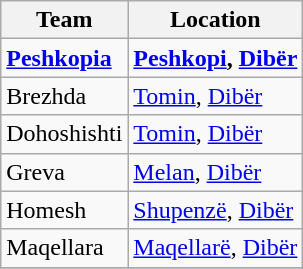<table class="wikitable sortable">
<tr>
<th>Team</th>
<th>Location</th>
</tr>
<tr>
<td><strong><a href='#'>Peshkopia</a></strong></td>
<td><strong><a href='#'>Peshkopi</a>, <a href='#'>Dibër</a></strong></td>
</tr>
<tr>
<td>Brezhda</td>
<td><a href='#'>Tomin</a>, <a href='#'>Dibër</a></td>
</tr>
<tr>
<td>Dohoshishti</td>
<td><a href='#'>Tomin</a>, <a href='#'>Dibër</a></td>
</tr>
<tr>
<td>Greva</td>
<td><a href='#'>Melan</a>, <a href='#'>Dibër</a></td>
</tr>
<tr>
<td>Homesh</td>
<td><a href='#'>Shupenzë</a>, <a href='#'>Dibër</a></td>
</tr>
<tr>
<td>Maqellara</td>
<td><a href='#'>Maqellarë</a>, <a href='#'>Dibër</a></td>
</tr>
<tr>
</tr>
</table>
